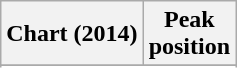<table class="wikitable sortable plainrowheaders">
<tr>
<th>Chart (2014)</th>
<th>Peak<br>position</th>
</tr>
<tr>
</tr>
<tr>
</tr>
</table>
